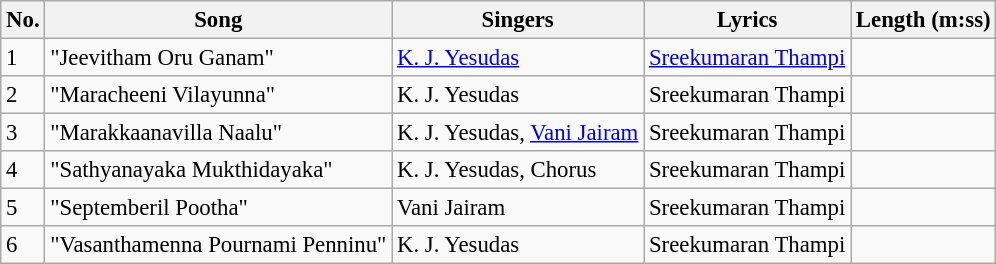<table class="wikitable" style="font-size:95%;">
<tr>
<th>No.</th>
<th>Song</th>
<th>Singers</th>
<th>Lyrics</th>
<th>Length (m:ss)</th>
</tr>
<tr>
<td>1</td>
<td>"Jeevitham Oru Ganam"</td>
<td><a href='#'>K. J. Yesudas</a></td>
<td><a href='#'>Sreekumaran Thampi</a></td>
<td></td>
</tr>
<tr>
<td>2</td>
<td>"Maracheeni Vilayunna"</td>
<td>K. J. Yesudas</td>
<td>Sreekumaran Thampi</td>
<td></td>
</tr>
<tr>
<td>3</td>
<td>"Marakkaanavilla Naalu"</td>
<td>K. J. Yesudas, <a href='#'>Vani Jairam</a></td>
<td>Sreekumaran Thampi</td>
<td></td>
</tr>
<tr>
<td>4</td>
<td>"Sathyanayaka Mukthidayaka"</td>
<td>K. J. Yesudas, Chorus</td>
<td>Sreekumaran Thampi</td>
<td></td>
</tr>
<tr>
<td>5</td>
<td>"Septemberil Pootha"</td>
<td>Vani Jairam</td>
<td>Sreekumaran Thampi</td>
<td></td>
</tr>
<tr>
<td>6</td>
<td>"Vasanthamenna Pournami Penninu"</td>
<td>K. J. Yesudas</td>
<td>Sreekumaran Thampi</td>
<td></td>
</tr>
</table>
